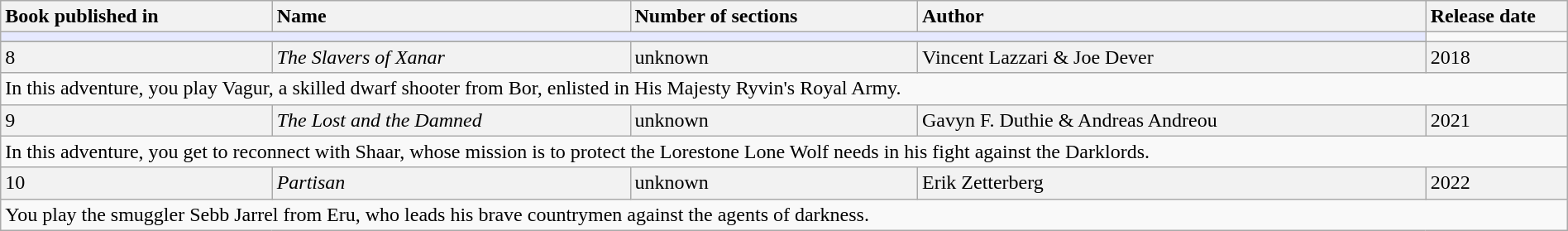<table class="wikitable" width="100%">
<tr>
<th style="text-align:left;">Book published in</th>
<th style="text-align:left;">Name</th>
<th style="text-align:left;">Number of sections</th>
<th style="text-align:left;">Author</th>
<th style="text-align:left;">Release date</th>
</tr>
<tr>
<td colspan="4" bgcolor="#e6e9ff"></td>
</tr>
<tr>
</tr>
<tr bgcolor="#F2F2F2" align="left">
<td>8</td>
<td><em>The Slavers of Xanar</em></td>
<td>unknown</td>
<td>Vincent Lazzari & Joe Dever</td>
<td>2018</td>
</tr>
<tr>
<td colspan="4" style="border: none; vertical-align: top;">In this adventure, you play Vagur, a skilled dwarf shooter from Bor, enlisted in His Majesty Ryvin's Royal Army.</td>
</tr>
<tr bgcolor="#F2F2F2" align="left">
<td>9</td>
<td><em>The Lost and the Damned</em></td>
<td>unknown</td>
<td>Gavyn F. Duthie & Andreas Andreou</td>
<td>2021</td>
</tr>
<tr>
<td colspan="4" style="border: none; vertical-align: top;">In this adventure, you get to reconnect with Shaar, whose mission is to protect the Lorestone Lone Wolf needs in his fight against the Darklords.</td>
</tr>
<tr bgcolor="#F2F2F2" align="left">
<td>10</td>
<td><em>Partisan</em></td>
<td>unknown</td>
<td>Erik Zetterberg</td>
<td>2022</td>
</tr>
<tr>
<td colspan="4" style="border: none; vertical-align: top;">You play the smuggler Sebb Jarrel from Eru, who leads his brave countrymen against the agents of darkness.</td>
</tr>
</table>
